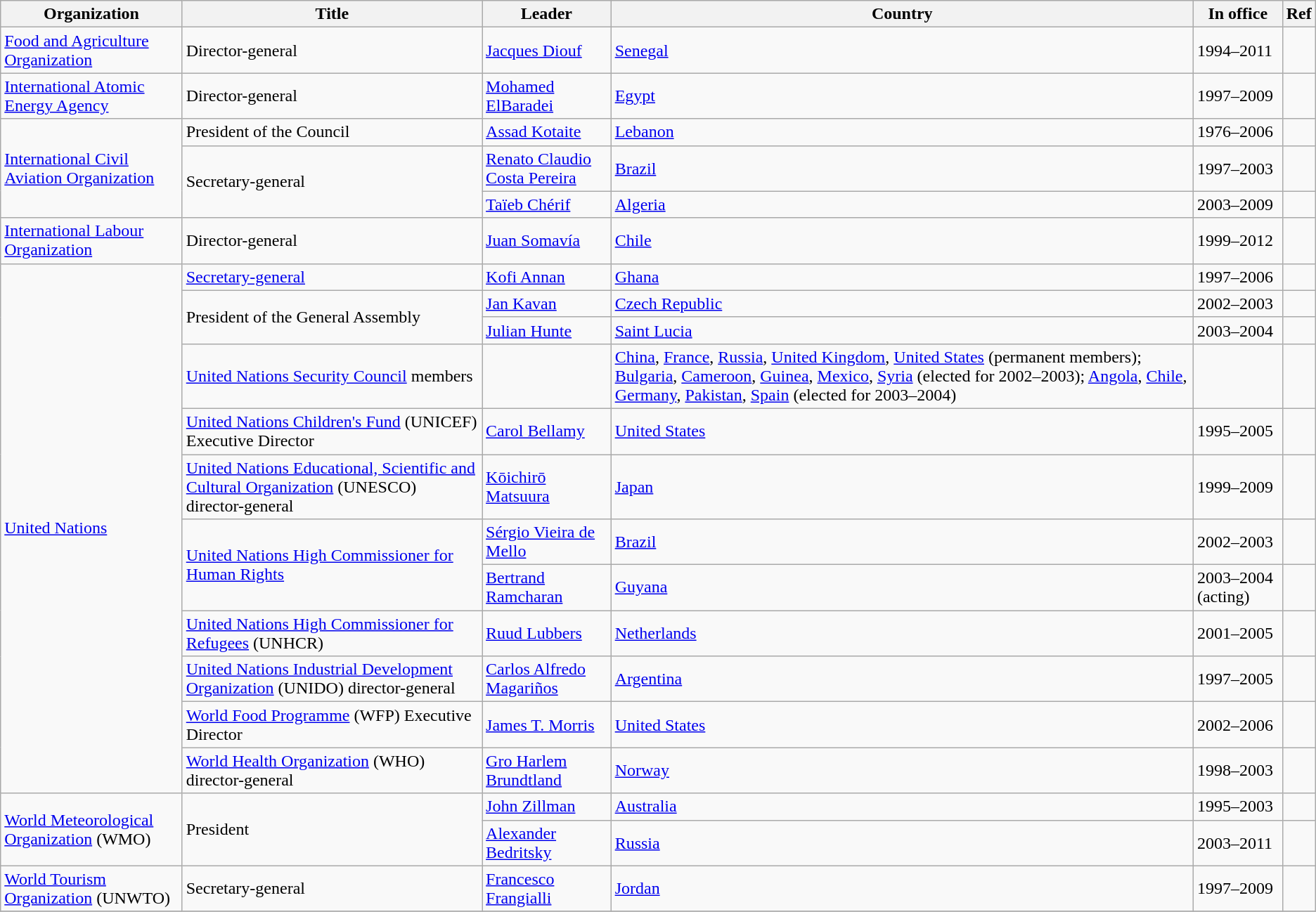<table class="wikitable unsortable">
<tr>
<th>Organization</th>
<th>Title</th>
<th>Leader</th>
<th>Country</th>
<th>In office</th>
<th>Ref</th>
</tr>
<tr>
<td><a href='#'>Food and Agriculture Organization</a></td>
<td>Director-general</td>
<td><a href='#'>Jacques Diouf</a></td>
<td><a href='#'>Senegal</a></td>
<td>1994–2011</td>
<td></td>
</tr>
<tr>
<td><a href='#'>International Atomic Energy Agency</a></td>
<td>Director-general</td>
<td><a href='#'>Mohamed ElBaradei</a></td>
<td><a href='#'>Egypt</a></td>
<td>1997–2009</td>
<td></td>
</tr>
<tr>
<td rowspan="3"><a href='#'>International Civil Aviation Organization</a></td>
<td>President of the Council</td>
<td><a href='#'>Assad Kotaite</a></td>
<td><a href='#'>Lebanon</a></td>
<td>1976–2006</td>
<td></td>
</tr>
<tr>
<td rowspan="2">Secretary-general</td>
<td><a href='#'>Renato Claudio Costa Pereira</a></td>
<td><a href='#'>Brazil</a></td>
<td>1997–2003</td>
<td></td>
</tr>
<tr>
<td><a href='#'>Taïeb Chérif</a></td>
<td><a href='#'>Algeria</a></td>
<td>2003–2009</td>
<td></td>
</tr>
<tr>
<td><a href='#'>International Labour Organization</a></td>
<td>Director-general</td>
<td><a href='#'>Juan Somavía</a></td>
<td><a href='#'>Chile</a></td>
<td>1999–2012</td>
<td></td>
</tr>
<tr>
<td rowspan="12"><a href='#'>United Nations</a></td>
<td><a href='#'>Secretary-general</a></td>
<td><a href='#'>Kofi Annan</a></td>
<td><a href='#'>Ghana</a></td>
<td>1997–2006</td>
<td></td>
</tr>
<tr>
<td rowspan="2">President of the General Assembly</td>
<td><a href='#'>Jan Kavan</a></td>
<td><a href='#'>Czech Republic</a></td>
<td>2002–2003</td>
<td></td>
</tr>
<tr>
<td><a href='#'>Julian Hunte</a></td>
<td><a href='#'>Saint Lucia</a></td>
<td>2003–2004</td>
<td></td>
</tr>
<tr>
<td><a href='#'>United Nations Security Council</a> members</td>
<td></td>
<td><a href='#'>China</a>, <a href='#'>France</a>, <a href='#'>Russia</a>, <a href='#'>United Kingdom</a>, <a href='#'>United States</a> (permanent members); <a href='#'>Bulgaria</a>, <a href='#'>Cameroon</a>, <a href='#'>Guinea</a>, <a href='#'>Mexico</a>, <a href='#'>Syria</a> (elected for 2002–2003); <a href='#'>Angola</a>, <a href='#'>Chile</a>, <a href='#'>Germany</a>, <a href='#'>Pakistan</a>, <a href='#'>Spain</a> (elected for 2003–2004)</td>
<td></td>
<td></td>
</tr>
<tr>
<td><a href='#'>United Nations Children's Fund</a> (UNICEF) Executive Director</td>
<td><a href='#'>Carol Bellamy</a></td>
<td><a href='#'>United States</a></td>
<td>1995–2005</td>
<td></td>
</tr>
<tr>
<td><a href='#'>United Nations Educational, Scientific and Cultural Organization</a> (UNESCO) director-general</td>
<td><a href='#'>Kōichirō Matsuura</a></td>
<td><a href='#'>Japan</a></td>
<td>1999–2009</td>
<td></td>
</tr>
<tr>
<td rowspan="2"><a href='#'>United Nations High Commissioner for Human Rights</a></td>
<td><a href='#'>Sérgio Vieira de Mello</a></td>
<td><a href='#'>Brazil</a></td>
<td>2002–2003</td>
<td></td>
</tr>
<tr>
<td><a href='#'>Bertrand Ramcharan</a></td>
<td><a href='#'>Guyana</a></td>
<td>2003–2004 (acting)</td>
<td></td>
</tr>
<tr>
<td><a href='#'>United Nations High Commissioner for Refugees</a> (UNHCR)</td>
<td><a href='#'>Ruud Lubbers</a></td>
<td><a href='#'>Netherlands</a></td>
<td>2001–2005</td>
<td></td>
</tr>
<tr>
<td><a href='#'>United Nations Industrial Development Organization</a> (UNIDO) director-general</td>
<td><a href='#'>Carlos Alfredo Magariños</a></td>
<td><a href='#'>Argentina</a></td>
<td>1997–2005</td>
<td></td>
</tr>
<tr>
<td><a href='#'>World Food Programme</a> (WFP) Executive Director</td>
<td><a href='#'>James T. Morris</a></td>
<td><a href='#'>United States</a></td>
<td>2002–2006</td>
<td></td>
</tr>
<tr>
<td><a href='#'>World Health Organization</a> (WHO) director-general</td>
<td><a href='#'>Gro Harlem Brundtland</a></td>
<td><a href='#'>Norway</a></td>
<td>1998–2003</td>
<td></td>
</tr>
<tr>
<td rowspan="2"><a href='#'>World Meteorological Organization</a> (WMO)</td>
<td rowspan="2">President</td>
<td><a href='#'>John Zillman</a></td>
<td><a href='#'>Australia</a></td>
<td>1995–2003</td>
<td></td>
</tr>
<tr>
<td><a href='#'>Alexander Bedritsky</a></td>
<td><a href='#'>Russia</a></td>
<td>2003–2011</td>
<td></td>
</tr>
<tr>
<td><a href='#'>World Tourism Organization</a> (UNWTO)</td>
<td>Secretary-general</td>
<td><a href='#'>Francesco Frangialli</a></td>
<td><a href='#'>Jordan</a></td>
<td>1997–2009</td>
<td></td>
</tr>
<tr>
</tr>
</table>
